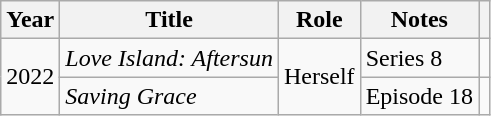<table class="wikitable">
<tr>
<th>Year</th>
<th>Title</th>
<th>Role</th>
<th>Notes</th>
<th></th>
</tr>
<tr>
<td rowspan="2">2022</td>
<td><em>Love Island: Aftersun</em></td>
<td rowspan="2">Herself</td>
<td>Series 8</td>
<td></td>
</tr>
<tr>
<td><em>Saving Grace</em></td>
<td>Episode 18</td>
<td></td>
</tr>
</table>
